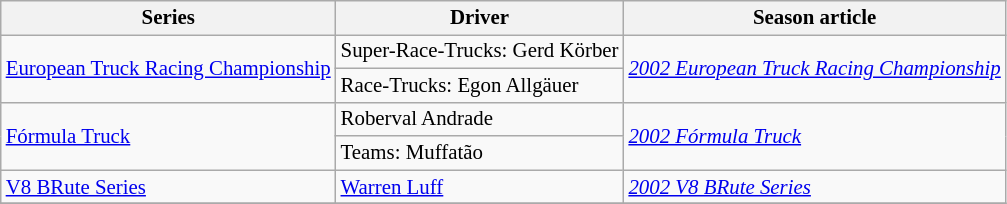<table class="wikitable" style="font-size: 87%;">
<tr>
<th>Series</th>
<th>Driver</th>
<th>Season article</th>
</tr>
<tr>
<td rowspan=2><a href='#'>European Truck Racing Championship</a></td>
<td>Super-Race-Trucks:  Gerd Körber</td>
<td rowspan=2><em><a href='#'>2002 European Truck Racing Championship</a></em></td>
</tr>
<tr>
<td>Race-Trucks:  Egon Allgäuer</td>
</tr>
<tr>
<td rowspan=2><a href='#'>Fórmula Truck</a></td>
<td> Roberval Andrade</td>
<td rowspan=2><em><a href='#'>2002 Fórmula Truck</a></em></td>
</tr>
<tr>
<td>Teams:  Muffatão</td>
</tr>
<tr>
<td><a href='#'>V8 BRute Series</a></td>
<td> <a href='#'>Warren Luff</a></td>
<td><em><a href='#'>2002 V8 BRute Series</a></em></td>
</tr>
<tr>
</tr>
</table>
